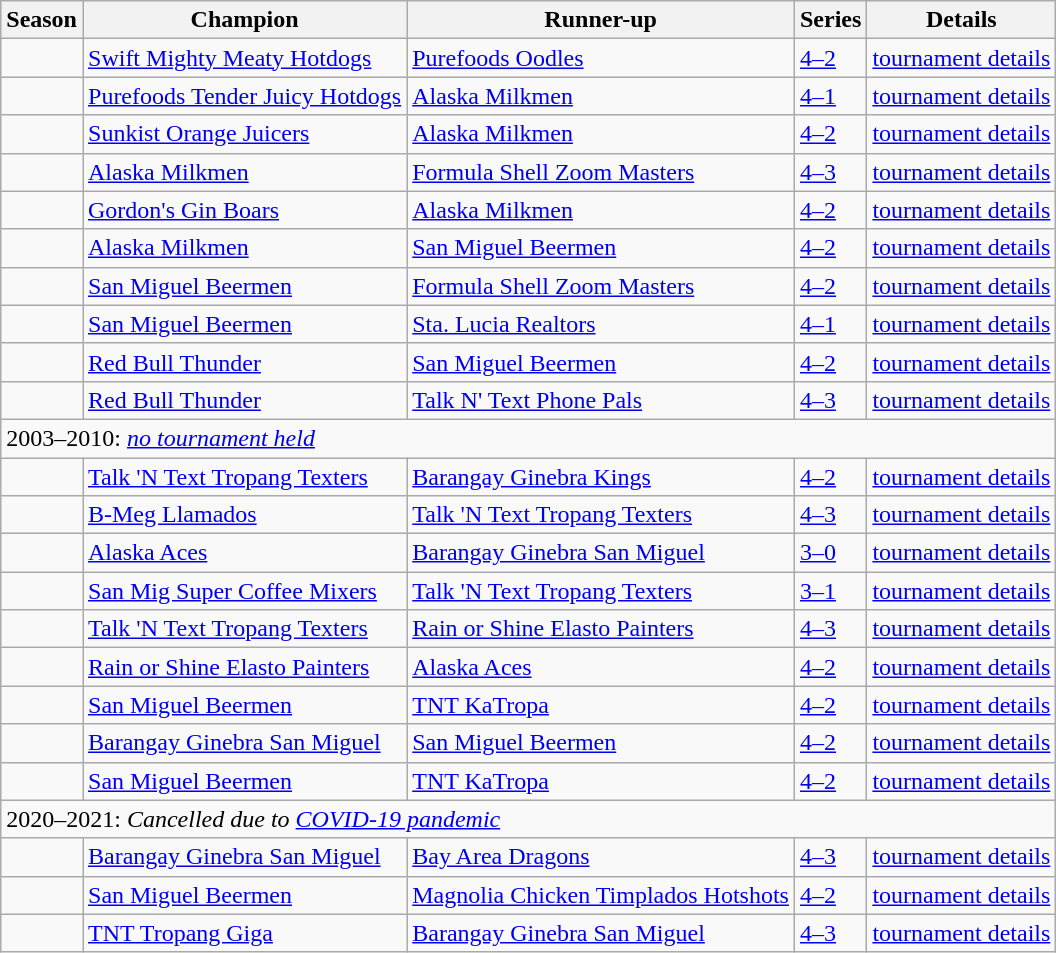<table class="wikitable">
<tr>
<th>Season</th>
<th>Champion</th>
<th>Runner-up</th>
<th>Series</th>
<th>Details</th>
</tr>
<tr>
<td></td>
<td><a href='#'>Swift Mighty Meaty Hotdogs</a></td>
<td><a href='#'>Purefoods Oodles</a></td>
<td><a href='#'>4–2</a></td>
<td><a href='#'>tournament details</a></td>
</tr>
<tr>
<td></td>
<td><a href='#'>Purefoods Tender Juicy Hotdogs</a></td>
<td><a href='#'>Alaska Milkmen</a></td>
<td><a href='#'>4–1</a></td>
<td><a href='#'>tournament details</a></td>
</tr>
<tr>
<td></td>
<td><a href='#'>Sunkist Orange Juicers</a></td>
<td><a href='#'>Alaska Milkmen</a></td>
<td><a href='#'>4–2</a></td>
<td><a href='#'>tournament details</a></td>
</tr>
<tr>
<td></td>
<td><a href='#'>Alaska Milkmen</a></td>
<td><a href='#'>Formula Shell Zoom Masters</a></td>
<td><a href='#'>4–3</a></td>
<td><a href='#'>tournament details</a></td>
</tr>
<tr>
<td></td>
<td><a href='#'>Gordon's Gin Boars</a></td>
<td><a href='#'>Alaska Milkmen</a></td>
<td><a href='#'>4–2</a></td>
<td><a href='#'>tournament details</a></td>
</tr>
<tr>
<td></td>
<td><a href='#'>Alaska Milkmen</a></td>
<td><a href='#'>San Miguel Beermen</a></td>
<td><a href='#'>4–2</a></td>
<td><a href='#'>tournament details</a></td>
</tr>
<tr>
<td></td>
<td><a href='#'>San Miguel Beermen</a></td>
<td><a href='#'>Formula Shell Zoom Masters</a></td>
<td><a href='#'>4–2</a></td>
<td><a href='#'>tournament details</a></td>
</tr>
<tr>
<td></td>
<td><a href='#'>San Miguel Beermen</a></td>
<td><a href='#'>Sta. Lucia Realtors</a></td>
<td><a href='#'>4–1</a></td>
<td><a href='#'>tournament details</a></td>
</tr>
<tr>
<td></td>
<td><a href='#'>Red Bull Thunder</a></td>
<td><a href='#'>San Miguel Beermen</a></td>
<td><a href='#'>4–2</a></td>
<td><a href='#'>tournament details</a></td>
</tr>
<tr>
<td></td>
<td><a href='#'>Red Bull Thunder</a></td>
<td><a href='#'>Talk N' Text Phone Pals</a></td>
<td><a href='#'>4–3</a></td>
<td><a href='#'>tournament details</a></td>
</tr>
<tr>
<td colspan=6>2003–2010: <em><a href='#'>no tournament held</a></em></td>
</tr>
<tr>
<td></td>
<td><a href='#'>Talk 'N Text Tropang Texters</a></td>
<td><a href='#'>Barangay Ginebra Kings</a></td>
<td><a href='#'>4–2</a></td>
<td><a href='#'>tournament details</a></td>
</tr>
<tr>
<td></td>
<td><a href='#'>B-Meg Llamados</a></td>
<td><a href='#'>Talk 'N Text Tropang Texters</a></td>
<td><a href='#'>4–3</a></td>
<td><a href='#'>tournament details</a></td>
</tr>
<tr>
<td></td>
<td><a href='#'>Alaska Aces</a></td>
<td><a href='#'>Barangay Ginebra San Miguel</a></td>
<td><a href='#'>3–0</a></td>
<td><a href='#'>tournament details</a></td>
</tr>
<tr>
<td></td>
<td><a href='#'>San Mig Super Coffee Mixers</a></td>
<td><a href='#'>Talk 'N Text Tropang Texters</a></td>
<td><a href='#'>3–1</a></td>
<td><a href='#'>tournament details</a></td>
</tr>
<tr>
<td></td>
<td><a href='#'>Talk 'N Text Tropang Texters</a></td>
<td><a href='#'>Rain or Shine Elasto Painters</a></td>
<td><a href='#'>4–3</a></td>
<td><a href='#'>tournament details</a></td>
</tr>
<tr>
<td></td>
<td><a href='#'>Rain or Shine Elasto Painters</a></td>
<td><a href='#'>Alaska Aces</a></td>
<td><a href='#'>4–2</a></td>
<td><a href='#'>tournament details</a></td>
</tr>
<tr>
<td></td>
<td><a href='#'>San Miguel Beermen</a></td>
<td><a href='#'>TNT KaTropa</a></td>
<td><a href='#'>4–2</a></td>
<td><a href='#'>tournament details</a></td>
</tr>
<tr>
<td></td>
<td><a href='#'>Barangay Ginebra San Miguel</a></td>
<td><a href='#'>San Miguel Beermen</a></td>
<td><a href='#'>4–2</a></td>
<td><a href='#'>tournament details</a></td>
</tr>
<tr>
<td></td>
<td><a href='#'>San Miguel Beermen</a></td>
<td><a href='#'>TNT KaTropa</a></td>
<td><a href='#'>4–2</a></td>
<td><a href='#'>tournament details</a></td>
</tr>
<tr>
<td colspan=6>2020–2021: <em>Cancelled due to <a href='#'>COVID-19 pandemic</a></em></td>
</tr>
<tr>
<td></td>
<td><a href='#'>Barangay Ginebra San Miguel</a></td>
<td><a href='#'>Bay Area Dragons</a></td>
<td><a href='#'>4–3</a></td>
<td><a href='#'>tournament details</a></td>
</tr>
<tr>
<td></td>
<td><a href='#'>San Miguel Beermen</a></td>
<td><a href='#'>Magnolia Chicken Timplados Hotshots</a></td>
<td><a href='#'>4–2</a></td>
<td><a href='#'>tournament details</a></td>
</tr>
<tr>
<td></td>
<td><a href='#'>TNT Tropang Giga</a></td>
<td><a href='#'>Barangay Ginebra San Miguel</a></td>
<td><a href='#'>
4–3</a></td>
<td><a href='#'>tournament details</a></td>
</tr>
</table>
